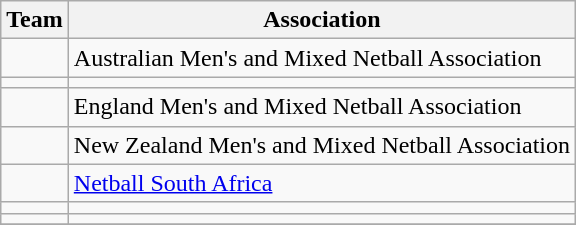<table class="wikitable collapsible">
<tr>
<th>Team</th>
<th>Association</th>
</tr>
<tr>
<td></td>
<td>Australian Men's and Mixed Netball Association</td>
</tr>
<tr>
<td></td>
<td></td>
</tr>
<tr>
<td></td>
<td>England Men's and Mixed Netball Association</td>
</tr>
<tr>
<td></td>
<td>New Zealand Men's and Mixed Netball Association</td>
</tr>
<tr>
<td></td>
<td><a href='#'>Netball South Africa</a></td>
</tr>
<tr>
<td></td>
<td></td>
</tr>
<tr>
<td></td>
<td></td>
</tr>
<tr>
</tr>
</table>
